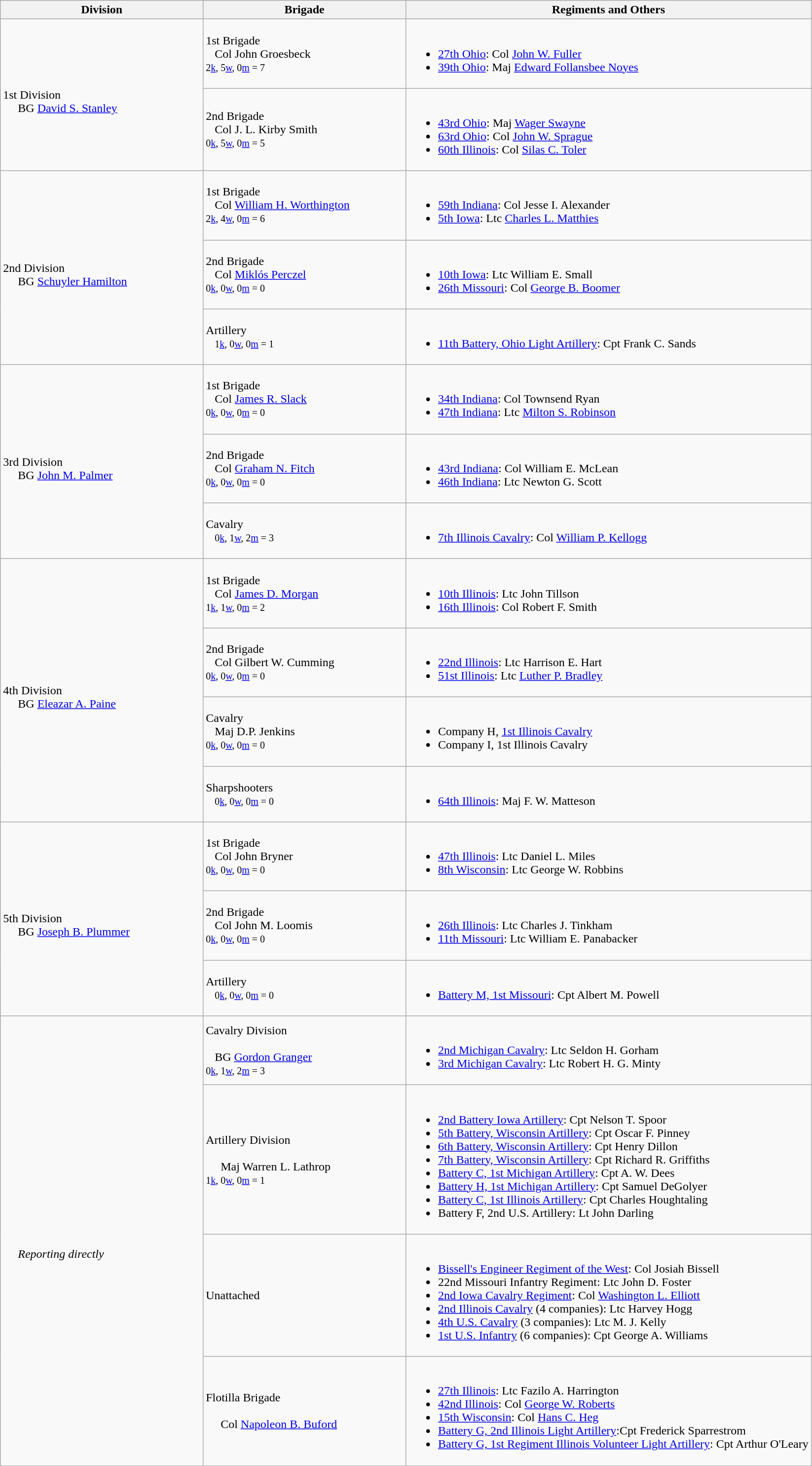<table class="wikitable">
<tr>
<th width=25%>Division</th>
<th width=25%>Brigade</th>
<th>Regiments and Others</th>
</tr>
<tr>
<td rowspan=2><br>1st Division
<br>    
BG <a href='#'>David S. Stanley</a></td>
<td>1st Brigade<br>  
Col John Groesbeck<br><small>2<a href='#'>k</a>, 5<a href='#'>w</a>, 0<a href='#'>m</a> = 7</small></td>
<td><br><ul><li><a href='#'>27th Ohio</a>: Col <a href='#'>John W. Fuller</a></li><li><a href='#'>39th Ohio</a>: Maj <a href='#'>Edward Follansbee Noyes</a></li></ul></td>
</tr>
<tr>
<td>2nd Brigade<br>  
Col J. L. Kirby Smith<br><small>0<a href='#'>k</a>, 5<a href='#'>w</a>, 0<a href='#'>m</a> = 5</small></td>
<td><br><ul><li><a href='#'>43rd Ohio</a>: Maj <a href='#'>Wager Swayne</a></li><li><a href='#'>63rd Ohio</a>: Col <a href='#'>John W. Sprague</a></li><li><a href='#'>60th Illinois</a>: Col <a href='#'>Silas C. Toler</a></li></ul></td>
</tr>
<tr>
<td rowspan=3><br>2nd Division
<br>    
BG <a href='#'>Schuyler Hamilton</a></td>
<td>1st Brigade<br>  
Col <a href='#'>William H. Worthington</a><br><small>2<a href='#'>k</a>, 4<a href='#'>w</a>, 0<a href='#'>m</a> = 6</small></td>
<td><br><ul><li><a href='#'>59th Indiana</a>: Col Jesse I. Alexander</li><li><a href='#'>5th Iowa</a>: Ltc <a href='#'>Charles L. Matthies</a></li></ul></td>
</tr>
<tr>
<td>2nd Brigade<br>  
Col <a href='#'>Miklós Perczel</a><br><small>0<a href='#'>k</a>, 0<a href='#'>w</a>, 0<a href='#'>m</a> = 0</small></td>
<td><br><ul><li><a href='#'>10th Iowa</a>: Ltc William E. Small</li><li><a href='#'>26th Missouri</a>: Col <a href='#'>George B. Boomer</a></li></ul></td>
</tr>
<tr>
<td>Artillery<br>  
<small>1<a href='#'>k</a>, 0<a href='#'>w</a>, 0<a href='#'>m</a> = 1</small></td>
<td><br><ul><li><a href='#'>11th Battery, Ohio Light Artillery</a>: Cpt Frank C. Sands</li></ul></td>
</tr>
<tr>
<td rowspan=3><br>3rd Division
<br>    
BG <a href='#'>John M. Palmer</a></td>
<td>1st Brigade<br>  
Col <a href='#'>James R. Slack</a><br><small>0<a href='#'>k</a>, 0<a href='#'>w</a>, 0<a href='#'>m</a> = 0</small></td>
<td><br><ul><li><a href='#'>34th Indiana</a>: Col Townsend Ryan</li><li><a href='#'>47th Indiana</a>: Ltc <a href='#'>Milton S. Robinson</a></li></ul></td>
</tr>
<tr>
<td>2nd Brigade<br>  
Col <a href='#'>Graham N. Fitch</a><br><small>0<a href='#'>k</a>, 0<a href='#'>w</a>, 0<a href='#'>m</a> = 0</small></td>
<td><br><ul><li><a href='#'>43rd Indiana</a>: Col William E. McLean</li><li><a href='#'>46th Indiana</a>: Ltc Newton G. Scott</li></ul></td>
</tr>
<tr>
<td>Cavalry<br>  
<small>0<a href='#'>k</a>, 1<a href='#'>w</a>, 2<a href='#'>m</a> = 3</small></td>
<td><br><ul><li><a href='#'>7th Illinois Cavalry</a>: Col <a href='#'>William P. Kellogg</a></li></ul></td>
</tr>
<tr>
<td rowspan=4><br>4th Division
<br>    
BG <a href='#'>Eleazar A. Paine</a></td>
<td>1st Brigade<br>  
Col <a href='#'>James D. Morgan</a><br><small>1<a href='#'>k</a>, 1<a href='#'>w</a>, 0<a href='#'>m</a> = 2</small></td>
<td><br><ul><li><a href='#'>10th Illinois</a>: Ltc John Tillson</li><li><a href='#'>16th Illinois</a>: Col Robert F. Smith</li></ul></td>
</tr>
<tr>
<td>2nd Brigade<br>  
Col Gilbert W. Cumming<br><small>0<a href='#'>k</a>, 0<a href='#'>w</a>, 0<a href='#'>m</a> = 0</small></td>
<td><br><ul><li><a href='#'>22nd Illinois</a>: Ltc Harrison E. Hart</li><li><a href='#'>51st Illinois</a>: Ltc <a href='#'>Luther P. Bradley</a></li></ul></td>
</tr>
<tr>
<td>Cavalry<br>  
Maj D.P. Jenkins<br><small>0<a href='#'>k</a>, 0<a href='#'>w</a>, 0<a href='#'>m</a> = 0</small></td>
<td><br><ul><li>Company H, <a href='#'>1st Illinois Cavalry</a></li><li>Company I, 1st Illinois Cavalry</li></ul></td>
</tr>
<tr>
<td>Sharpshooters<br>  
<small>0<a href='#'>k</a>, 0<a href='#'>w</a>, 0<a href='#'>m</a> = 0</small></td>
<td><br><ul><li><a href='#'>64th Illinois</a>: Maj F. W. Matteson</li></ul></td>
</tr>
<tr>
<td rowspan=3><br>5th Division
<br>    
BG <a href='#'>Joseph B. Plummer</a></td>
<td>1st Brigade<br>  
Col John Bryner<br><small>0<a href='#'>k</a>, 0<a href='#'>w</a>, 0<a href='#'>m</a> = 0</small></td>
<td><br><ul><li><a href='#'>47th Illinois</a>: Ltc Daniel L. Miles</li><li><a href='#'>8th Wisconsin</a>: Ltc George W. Robbins</li></ul></td>
</tr>
<tr>
<td>2nd Brigade<br>  
Col John M. Loomis<br><small>0<a href='#'>k</a>, 0<a href='#'>w</a>, 0<a href='#'>m</a> = 0</small></td>
<td><br><ul><li><a href='#'>26th Illinois</a>: Ltc Charles J. Tinkham</li><li><a href='#'>11th Missouri</a>: Ltc William E. Panabacker</li></ul></td>
</tr>
<tr>
<td>Artillery<br>  
<small>0<a href='#'>k</a>, 0<a href='#'>w</a>, 0<a href='#'>m</a> = 0</small></td>
<td><br><ul><li><a href='#'>Battery M, 1st Missouri</a>: Cpt Albert M. Powell</li></ul></td>
</tr>
<tr>
<td rowspan=4><br><br>    
<em>Reporting directly</em></td>
<td>Cavalry Division<br><br>  
BG <a href='#'>Gordon Granger</a><br><small>0<a href='#'>k</a>, 1<a href='#'>w</a>, 2<a href='#'>m</a> = 3</small></td>
<td><br><ul><li><a href='#'>2nd Michigan Cavalry</a>: Ltc Seldon H. Gorham</li><li><a href='#'>3rd Michigan Cavalry</a>: Ltc Robert H. G. Minty</li></ul></td>
</tr>
<tr>
<td>Artillery Division<br><br>    
Maj Warren L. Lathrop<br><small>1<a href='#'>k</a>, 0<a href='#'>w</a>, 0<a href='#'>m</a> = 1</small></td>
<td><br><ul><li><a href='#'>2nd Battery Iowa Artillery</a>: Cpt Nelson T. Spoor</li><li><a href='#'>5th Battery, Wisconsin Artillery</a>: Cpt Oscar F. Pinney</li><li><a href='#'>6th Battery, Wisconsin Artillery</a>: Cpt Henry Dillon</li><li><a href='#'>7th Battery, Wisconsin Artillery</a>: Cpt Richard R. Griffiths</li><li><a href='#'>Battery C, 1st Michigan Artillery</a>: Cpt A. W. Dees</li><li><a href='#'>Battery H, 1st Michigan Artillery</a>: Cpt Samuel DeGolyer</li><li><a href='#'>Battery C, 1st Illinois Artillery</a>: Cpt Charles Houghtaling</li><li>Battery F, 2nd U.S. Artillery: Lt John Darling</li></ul></td>
</tr>
<tr>
<td>Unattached</td>
<td><br><ul><li><a href='#'>Bissell's Engineer Regiment of the West</a>: Col Josiah Bissell</li><li>22nd Missouri Infantry Regiment: Ltc John D. Foster</li><li><a href='#'>2nd Iowa Cavalry Regiment</a>: Col <a href='#'>Washington L. Elliott</a></li><li><a href='#'>2nd Illinois Cavalry</a> (4 companies): Ltc Harvey Hogg</li><li><a href='#'>4th U.S. Cavalry</a> (3 companies): Ltc M. J. Kelly</li><li><a href='#'>1st U.S. Infantry</a> (6 companies): Cpt George A. Williams</li></ul></td>
</tr>
<tr>
<td>Flotilla Brigade<br><br>    
Col <a href='#'>Napoleon B. Buford</a></td>
<td><br><ul><li><a href='#'>27th Illinois</a>: Ltc Fazilo A. Harrington</li><li><a href='#'>42nd Illinois</a>: Col <a href='#'>George W. Roberts</a></li><li><a href='#'>15th Wisconsin</a>: Col <a href='#'>Hans C. Heg</a></li><li><a href='#'>Battery G, 2nd Illinois Light Artillery</a>:Cpt Frederick Sparrestrom</li><li><a href='#'>Battery G, 1st Regiment Illinois Volunteer Light Artillery</a>: Cpt Arthur O'Leary</li></ul></td>
</tr>
</table>
